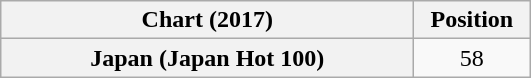<table class="wikitable plainrowheaders" style="text-align:center;">
<tr>
<th scope="col" style="width:268px;">Chart (2017)</th>
<th scope="col" style="width:70px;">Position</th>
</tr>
<tr>
<th scope="row">Japan (Japan Hot 100)</th>
<td>58</td>
</tr>
</table>
